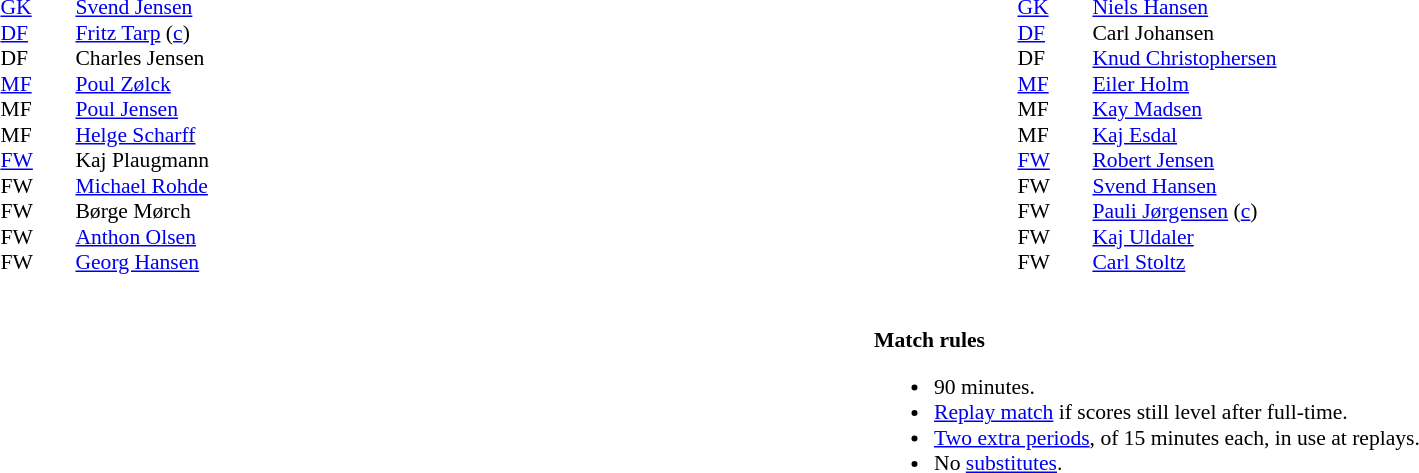<table width="100%">
<tr>
<td valign="top" align="center" width="40%"><br><table style="font-size:90%" cellspacing="0" cellpadding="0">
<tr>
<th width=25></th>
<th width=25></th>
</tr>
<tr>
<td><a href='#'>GK</a></td>
<td></td>
<td><a href='#'>Svend Jensen</a></td>
</tr>
<tr>
<td><a href='#'>DF</a></td>
<td></td>
<td><a href='#'>Fritz Tarp</a> (<a href='#'>c</a>)</td>
</tr>
<tr>
<td>DF</td>
<td></td>
<td>Charles Jensen</td>
</tr>
<tr>
<td><a href='#'>MF</a></td>
<td></td>
<td><a href='#'>Poul Zølck</a></td>
</tr>
<tr>
<td>MF</td>
<td></td>
<td><a href='#'>Poul Jensen</a></td>
</tr>
<tr>
<td>MF</td>
<td></td>
<td><a href='#'>Helge Scharff</a></td>
</tr>
<tr>
<td><a href='#'>FW</a></td>
<td></td>
<td>Kaj Plaugmann</td>
</tr>
<tr>
<td>FW</td>
<td></td>
<td><a href='#'>Michael Rohde</a></td>
</tr>
<tr>
<td>FW</td>
<td></td>
<td>Børge Mørch</td>
</tr>
<tr>
<td>FW</td>
<td></td>
<td><a href='#'>Anthon Olsen</a></td>
</tr>
<tr>
<td>FW</td>
<td></td>
<td><a href='#'>Georg Hansen</a></td>
</tr>
</table>
</td>
<td valign="top" width="10%"></td>
<td valign="top" width="50%"><br><table style="font-size:90%; margin:auto" cellspacing="0" cellpadding="0">
<tr>
<th width=25></th>
<th width=25></th>
</tr>
<tr>
<td><a href='#'>GK</a></td>
<td></td>
<td><a href='#'>Niels Hansen</a></td>
</tr>
<tr>
<td><a href='#'>DF</a></td>
<td></td>
<td>Carl Johansen</td>
</tr>
<tr>
<td>DF</td>
<td></td>
<td><a href='#'>Knud Christophersen</a></td>
</tr>
<tr>
<td><a href='#'>MF</a></td>
<td></td>
<td><a href='#'>Eiler Holm</a></td>
</tr>
<tr>
<td>MF</td>
<td></td>
<td><a href='#'>Kay Madsen</a></td>
</tr>
<tr>
<td>MF</td>
<td></td>
<td><a href='#'>Kaj Esdal</a></td>
</tr>
<tr>
<td><a href='#'>FW</a></td>
<td></td>
<td><a href='#'>Robert Jensen</a></td>
</tr>
<tr>
<td>FW</td>
<td></td>
<td><a href='#'>Svend Hansen</a></td>
</tr>
<tr>
<td>FW</td>
<td></td>
<td><a href='#'>Pauli Jørgensen</a> (<a href='#'>c</a>)</td>
</tr>
<tr>
<td>FW</td>
<td></td>
<td><a href='#'>Kaj Uldaler</a></td>
</tr>
<tr>
<td>FW</td>
<td></td>
<td><a href='#'>Carl Stoltz</a></td>
</tr>
</table>
<br><table style="font-size:90%; margin:auto" cellspacing="0" cellpadding="0">
<tr>
<td><br><strong>Match rules</strong><ul><li>90 minutes.</li><li><a href='#'>Replay match</a> if scores still level after full-time.</li><li><a href='#'>Two extra periods</a>, of 15 minutes each, in use at replays.</li><li>No <a href='#'>substitutes</a>.</li></ul></td>
</tr>
</table>
</td>
</tr>
</table>
